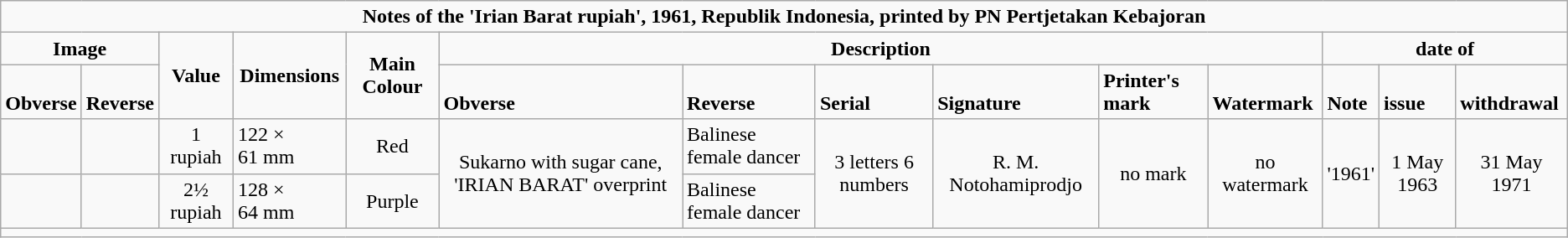<table class="wikitable" >
<tr style="text-align:center; font-weight:bold; vertical-align:bottom;">
<td colspan="14">Notes of the 'Irian Barat rupiah', 1961, Republik Indonesia, printed by PN Pertjetakan Kebajoran</td>
</tr>
<tr style="text-align:center; font-weight:bold;">
<td colspan="2"  style="vertical-align:bottom;">Image</td>
<td rowspan="2">Value</td>
<td rowspan="2">Dimensions</td>
<td rowspan="2">Main Colour</td>
<td colspan="6"  style="vertical-align:bottom;">Description</td>
<td colspan="4"  style="vertical-align:bottom;">date of</td>
</tr>
<tr style="vertical-align:bottom; font-weight:bold;">
<td>Obverse</td>
<td>Reverse</td>
<td>Obverse</td>
<td>Reverse</td>
<td>Serial</td>
<td>Signature</td>
<td>Printer's mark</td>
<td>Watermark</td>
<td>Note</td>
<td>issue</td>
<td>withdrawal</td>
</tr>
<tr>
<td style="font-weight:bold; vertical-align:bottom;"></td>
<td style="font-weight:bold; vertical-align:bottom;"></td>
<td style="text-align:center;">1 rupiah</td>
<td>122  × 61 mm</td>
<td style="text-align:center;">Red</td>
<td rowspan="2" style="text-align:center;">Sukarno with sugar cane, 'IRIAN BARAT' overprint</td>
<td>Balinese female dancer</td>
<td rowspan="2" style="text-align:center;">3 letters 6 numbers</td>
<td rowspan="2" style="text-align:center;">R. M. Notohamiprodjo</td>
<td rowspan="2" style="text-align:center;">no mark</td>
<td rowspan="2" style="text-align:center;">no watermark</td>
<td rowspan="2" style="text-align:center;">'1961'</td>
<td rowspan="2" style="text-align:center;">1 May 1963</td>
<td rowspan="2" style="text-align:center;">31 May 1971</td>
</tr>
<tr>
<td style="font-weight:bold; vertical-align:bottom;"></td>
<td style="font-weight:bold; vertical-align:bottom;"></td>
<td style="text-align:center;">2½ rupiah</td>
<td>128 × 64 mm</td>
<td style="text-align:center;">Purple</td>
<td>Balinese female dancer</td>
</tr>
<tr>
<td colspan="14"  style="text-align:center; vertical-align:bottom;"></td>
</tr>
</table>
